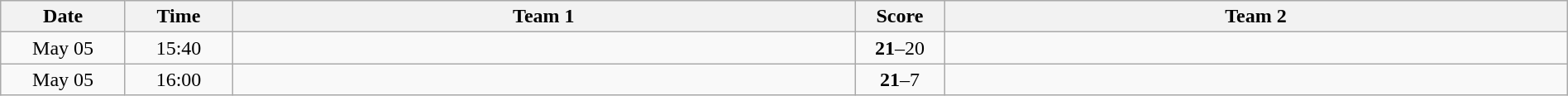<table class="wikitable" width="100%">
<tr>
<th style="width:7%">Date</th>
<th style="width:6%">Time</th>
<th style="width:35%">Team 1</th>
<th style="width:5%">Score</th>
<th style="width:35%">Team 2</th>
</tr>
<tr>
<td style="text-align:center">May 05</td>
<td style="text-align:center">15:40</td>
<td style="text-align:right"><strong></strong></td>
<td style="text-align:center"><strong>21</strong>–20</td>
<td style="text-align:left"></td>
</tr>
<tr>
<td style="text-align:center">May 05</td>
<td style="text-align:center">16:00</td>
<td style="text-align:right"><strong></strong></td>
<td style="text-align:center"><strong>21</strong>–7</td>
<td style="text-align:left"></td>
</tr>
</table>
